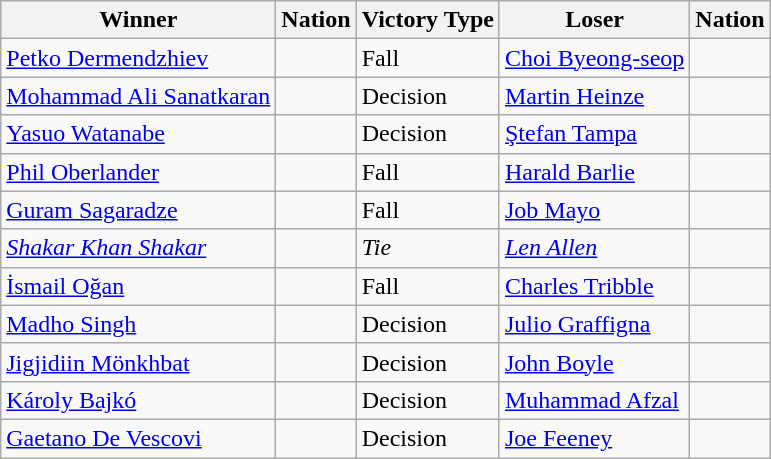<table class="wikitable sortable" style="text-align:left;">
<tr>
<th>Winner</th>
<th>Nation</th>
<th>Victory Type</th>
<th>Loser</th>
<th>Nation</th>
</tr>
<tr>
<td><a href='#'>Petko Dermendzhiev</a></td>
<td></td>
<td>Fall</td>
<td><a href='#'>Choi Byeong-seop</a></td>
<td></td>
</tr>
<tr>
<td><a href='#'>Mohammad Ali Sanatkaran</a></td>
<td></td>
<td>Decision</td>
<td><a href='#'>Martin Heinze</a></td>
<td></td>
</tr>
<tr>
<td><a href='#'>Yasuo Watanabe</a></td>
<td></td>
<td>Decision</td>
<td><a href='#'>Ştefan Tampa</a></td>
<td></td>
</tr>
<tr>
<td><a href='#'>Phil Oberlander</a></td>
<td></td>
<td>Fall</td>
<td><a href='#'>Harald Barlie</a></td>
<td></td>
</tr>
<tr>
<td><a href='#'>Guram Sagaradze</a></td>
<td></td>
<td>Fall</td>
<td><a href='#'>Job Mayo</a></td>
<td></td>
</tr>
<tr style="font-style: italic">
<td><a href='#'>Shakar Khan Shakar</a></td>
<td></td>
<td>Tie</td>
<td><a href='#'>Len Allen</a></td>
<td></td>
</tr>
<tr>
<td><a href='#'>İsmail Oğan</a></td>
<td></td>
<td>Fall</td>
<td><a href='#'>Charles Tribble</a></td>
<td></td>
</tr>
<tr>
<td><a href='#'>Madho Singh</a></td>
<td></td>
<td>Decision</td>
<td><a href='#'>Julio Graffigna</a></td>
<td></td>
</tr>
<tr>
<td><a href='#'>Jigjidiin Mönkhbat</a></td>
<td></td>
<td>Decision</td>
<td><a href='#'>John Boyle</a></td>
<td></td>
</tr>
<tr>
<td><a href='#'>Károly Bajkó</a></td>
<td></td>
<td>Decision</td>
<td><a href='#'>Muhammad Afzal</a></td>
<td></td>
</tr>
<tr>
<td><a href='#'>Gaetano De Vescovi</a></td>
<td></td>
<td>Decision</td>
<td><a href='#'>Joe Feeney</a></td>
<td></td>
</tr>
</table>
